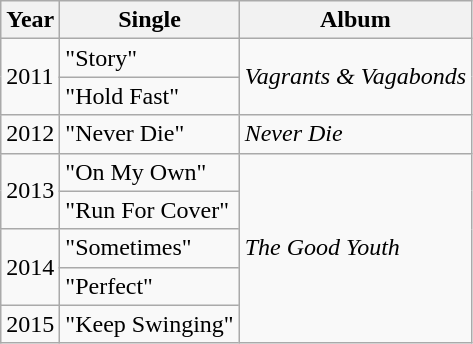<table class="wikitable">
<tr>
<th>Year</th>
<th>Single</th>
<th>Album</th>
</tr>
<tr>
<td rowspan=2>2011</td>
<td>"Story"</td>
<td rowspan=2><em>Vagrants & Vagabonds</em></td>
</tr>
<tr>
<td>"Hold Fast"</td>
</tr>
<tr>
<td rowspan=1>2012</td>
<td>"Never Die"</td>
<td rowspan=1><em>Never Die</em></td>
</tr>
<tr>
<td rowspan=2>2013</td>
<td>"On My Own"</td>
<td rowspan=5><em>The Good Youth</em></td>
</tr>
<tr>
<td>"Run For Cover"</td>
</tr>
<tr>
<td rowspan=2>2014</td>
<td>"Sometimes"</td>
</tr>
<tr>
<td>"Perfect"</td>
</tr>
<tr>
<td rowspan=1>2015</td>
<td>"Keep Swinging"</td>
</tr>
</table>
